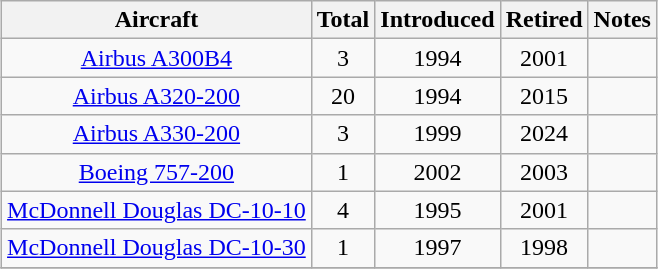<table class="wikitable" style="margin:0.5em auto; text-align:center">
<tr>
<th>Aircraft</th>
<th>Total</th>
<th>Introduced</th>
<th>Retired</th>
<th>Notes</th>
</tr>
<tr>
<td><a href='#'>Airbus A300B4</a></td>
<td>3</td>
<td>1994</td>
<td>2001</td>
<td></td>
</tr>
<tr>
<td><a href='#'>Airbus A320-200</a></td>
<td>20</td>
<td>1994</td>
<td>2015</td>
<td></td>
</tr>
<tr>
<td><a href='#'>Airbus A330-200</a></td>
<td>3</td>
<td>1999</td>
<td>2024</td>
<td></td>
</tr>
<tr>
<td><a href='#'>Boeing 757-200</a></td>
<td>1</td>
<td>2002</td>
<td>2003</td>
<td></td>
</tr>
<tr>
<td><a href='#'>McDonnell Douglas DC-10-10</a></td>
<td>4</td>
<td>1995</td>
<td>2001</td>
<td></td>
</tr>
<tr>
<td><a href='#'>McDonnell Douglas DC-10-30</a></td>
<td>1</td>
<td>1997</td>
<td>1998</td>
<td></td>
</tr>
<tr>
</tr>
</table>
